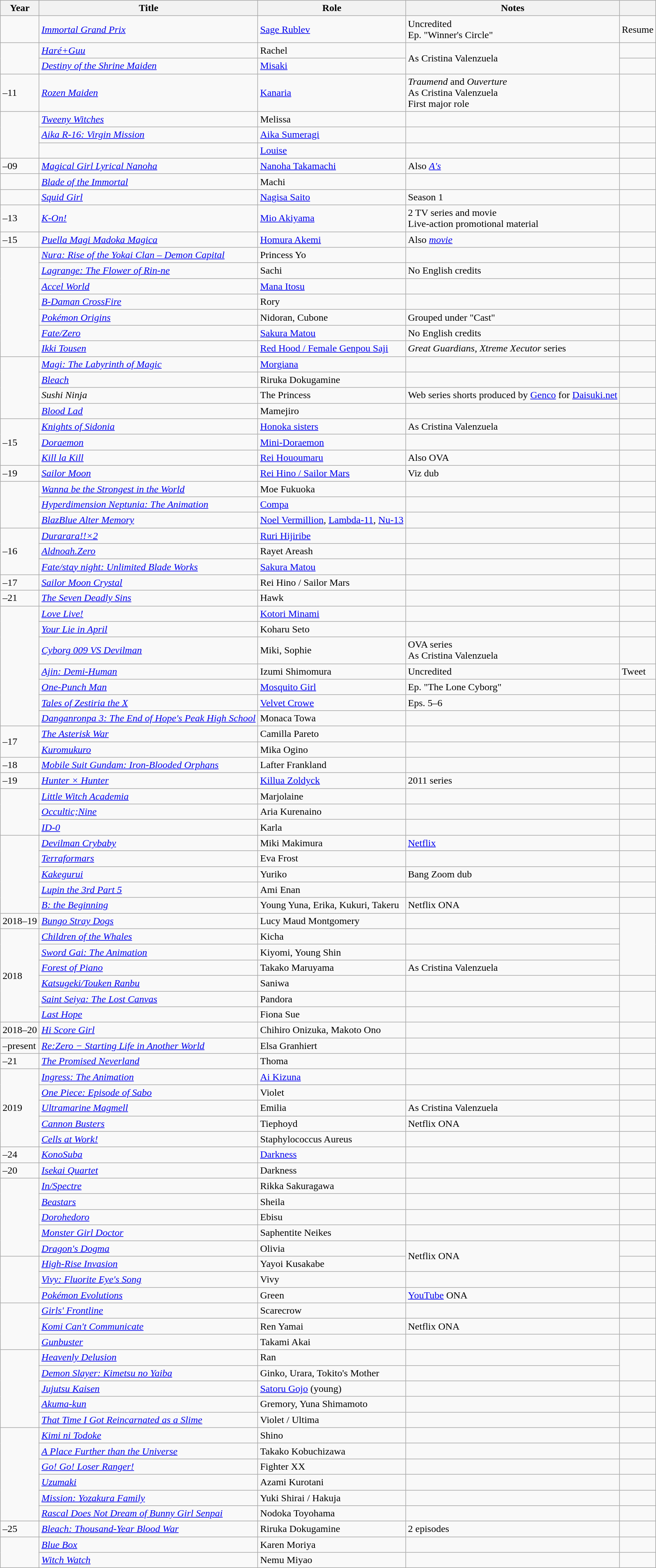<table class="wikitable sortable plainrowheaders">
<tr>
<th>Year </th>
<th>Title</th>
<th>Role </th>
<th class="unsortable">Notes</th>
<th class="unsortable"></th>
</tr>
<tr>
<td></td>
<td><em><a href='#'>Immortal Grand Prix</a></em></td>
<td><a href='#'>Sage Rublev</a> </td>
<td>Uncredited<br>Ep. "Winner's Circle"</td>
<td>Resume</td>
</tr>
<tr>
<td rowspan="2"></td>
<td><em><a href='#'>Haré+Guu</a></em></td>
<td>Rachel</td>
<td rowspan="2">As Cristina Valenzuela</td>
<td></td>
</tr>
<tr>
<td><em><a href='#'>Destiny of the Shrine Maiden</a></em></td>
<td><a href='#'>Misaki</a></td>
<td></td>
</tr>
<tr>
<td>–11</td>
<td><em><a href='#'>Rozen Maiden</a></em></td>
<td><a href='#'>Kanaria</a></td>
<td><em>Traumend</em> and <em>Ouverture</em><br>As Cristina Valenzuela <br>First major role</td>
<td></td>
</tr>
<tr>
<td rowspan="3"></td>
<td><em><a href='#'>Tweeny Witches</a></em></td>
<td>Melissa</td>
<td></td>
<td></td>
</tr>
<tr>
<td><em><a href='#'>Aika R-16: Virgin Mission</a></em></td>
<td><a href='#'>Aika Sumeragi</a></td>
<td></td>
<td></td>
</tr>
<tr>
<td><em></em></td>
<td><a href='#'>Louise</a></td>
<td></td>
<td></td>
</tr>
<tr>
<td>–09</td>
<td><em><a href='#'>Magical Girl Lyrical Nanoha</a></em></td>
<td><a href='#'>Nanoha Takamachi</a></td>
<td>Also <em><a href='#'>A's</a></em></td>
<td></td>
</tr>
<tr>
<td></td>
<td><em><a href='#'>Blade of the Immortal</a></em></td>
<td>Machi</td>
<td></td>
<td></td>
</tr>
<tr>
<td></td>
<td><em><a href='#'>Squid Girl</a></em></td>
<td><a href='#'>Nagisa Saito</a></td>
<td>Season 1</td>
<td></td>
</tr>
<tr>
<td>–13</td>
<td><em><a href='#'>K-On!</a></em></td>
<td><a href='#'>Mio Akiyama</a></td>
<td>2 TV series and movie<br>Live-action promotional material</td>
<td></td>
</tr>
<tr>
<td>–15</td>
<td><em><a href='#'>Puella Magi Madoka Magica</a></em></td>
<td><a href='#'>Homura Akemi</a></td>
<td>Also <em><a href='#'>movie</a></em></td>
<td></td>
</tr>
<tr>
<td rowspan="7"></td>
<td><em><a href='#'>Nura: Rise of the Yokai Clan – Demon Capital</a></em></td>
<td>Princess Yo</td>
<td></td>
<td></td>
</tr>
<tr>
<td><em><a href='#'>Lagrange: The Flower of Rin-ne</a></em></td>
<td>Sachi</td>
<td>No English credits</td>
<td></td>
</tr>
<tr>
<td><em><a href='#'>Accel World</a></em></td>
<td><a href='#'>Mana Itosu</a></td>
<td></td>
<td></td>
</tr>
<tr>
<td><em><a href='#'>B-Daman CrossFire</a></em></td>
<td>Rory</td>
<td></td>
<td></td>
</tr>
<tr>
<td><em><a href='#'>Pokémon Origins</a></em></td>
<td>Nidoran, Cubone</td>
<td>Grouped under "Cast"</td>
<td></td>
</tr>
<tr>
<td><em><a href='#'>Fate/Zero</a></em></td>
<td><a href='#'>Sakura Matou</a></td>
<td>No English credits</td>
<td></td>
</tr>
<tr>
<td><em><a href='#'>Ikki Tousen</a></em></td>
<td><a href='#'>Red Hood / Female Genpou Saji</a></td>
<td><em>Great Guardians</em>, <em>Xtreme Xecutor</em> series</td>
<td></td>
</tr>
<tr>
<td rowspan="4"></td>
<td><em><a href='#'>Magi: The Labyrinth of Magic</a></em></td>
<td><a href='#'>Morgiana</a></td>
<td></td>
<td></td>
</tr>
<tr>
<td><em><a href='#'>Bleach</a></em></td>
<td>Riruka Dokugamine</td>
<td></td>
<td></td>
</tr>
<tr>
<td><em>Sushi Ninja</em></td>
<td>The Princess</td>
<td>Web series shorts produced by <a href='#'>Genco</a> for <a href='#'>Daisuki.net</a></td>
<td></td>
</tr>
<tr>
<td><em><a href='#'>Blood Lad</a></em></td>
<td>Mamejiro</td>
<td></td>
<td></td>
</tr>
<tr>
<td rowspan="3">–15</td>
<td><em><a href='#'>Knights of Sidonia</a></em></td>
<td><a href='#'>Honoka sisters</a></td>
<td>As Cristina Valenzuela</td>
<td></td>
</tr>
<tr>
<td><em><a href='#'>Doraemon</a></em></td>
<td><a href='#'>Mini-Doraemon</a></td>
<td></td>
<td></td>
</tr>
<tr>
<td><em><a href='#'>Kill la Kill</a></em></td>
<td><a href='#'>Rei Hououmaru</a></td>
<td>Also OVA</td>
<td></td>
</tr>
<tr>
<td>–19</td>
<td><em><a href='#'>Sailor Moon</a></em></td>
<td><a href='#'>Rei Hino / Sailor Mars</a></td>
<td>Viz dub</td>
<td></td>
</tr>
<tr>
<td rowspan="3"></td>
<td><em><a href='#'>Wanna be the Strongest in the World</a></em></td>
<td>Moe Fukuoka</td>
<td></td>
<td></td>
</tr>
<tr>
<td><em><a href='#'>Hyperdimension Neptunia: The Animation</a></em></td>
<td><a href='#'>Compa</a></td>
<td></td>
<td></td>
</tr>
<tr>
<td><em><a href='#'>BlazBlue Alter Memory</a></em></td>
<td><a href='#'>Noel Vermillion</a>, <a href='#'>Lambda-11</a>, <a href='#'>Nu-13</a></td>
<td></td>
<td></td>
</tr>
<tr>
<td rowspan="3">–16</td>
<td><em><a href='#'>Durarara!!×2</a></em></td>
<td><a href='#'>Ruri Hijiribe</a></td>
<td></td>
<td></td>
</tr>
<tr>
<td><em><a href='#'>Aldnoah.Zero</a></em></td>
<td>Rayet Areash</td>
<td></td>
<td></td>
</tr>
<tr>
<td><em><a href='#'>Fate/stay night: Unlimited Blade Works</a></em></td>
<td><a href='#'>Sakura Matou</a></td>
<td></td>
<td></td>
</tr>
<tr>
<td>–17</td>
<td><em><a href='#'>Sailor Moon Crystal</a></em></td>
<td>Rei Hino / Sailor Mars</td>
<td></td>
<td></td>
</tr>
<tr>
<td>–21</td>
<td><em><a href='#'>The Seven Deadly Sins</a></em></td>
<td>Hawk</td>
<td></td>
<td></td>
</tr>
<tr>
<td rowspan="7"></td>
<td><em><a href='#'>Love Live!</a></em></td>
<td><a href='#'>Kotori Minami</a></td>
<td></td>
<td></td>
</tr>
<tr>
<td><em><a href='#'>Your Lie in April</a></em></td>
<td>Koharu Seto</td>
<td></td>
<td></td>
</tr>
<tr>
<td><em><a href='#'>Cyborg 009 VS Devilman</a></em></td>
<td>Miki, Sophie</td>
<td>OVA series<br>As Cristina Valenzuela</td>
<td></td>
</tr>
<tr>
<td><em><a href='#'>Ajin: Demi-Human</a></em></td>
<td>Izumi Shimomura</td>
<td>Uncredited</td>
<td> Tweet</td>
</tr>
<tr>
<td><em><a href='#'>One-Punch Man</a></em></td>
<td><a href='#'>Mosquito Girl</a></td>
<td>Ep. "The Lone Cyborg"</td>
<td></td>
</tr>
<tr>
<td><em><a href='#'>Tales of Zestiria the X</a></em></td>
<td><a href='#'>Velvet Crowe</a></td>
<td>Eps. 5–6</td>
<td></td>
</tr>
<tr>
<td><em><a href='#'>Danganronpa 3: The End of Hope's Peak High School</a></em></td>
<td>Monaca Towa</td>
<td></td>
<td></td>
</tr>
<tr>
<td rowspan="2">–17</td>
<td><em><a href='#'>The Asterisk War</a></em></td>
<td>Camilla Pareto</td>
<td></td>
<td></td>
</tr>
<tr>
<td><em><a href='#'>Kuromukuro</a></em></td>
<td>Mika Ogino</td>
<td></td>
<td></td>
</tr>
<tr>
<td>–18</td>
<td><em><a href='#'>Mobile Suit Gundam: Iron-Blooded Orphans</a></em></td>
<td>Lafter Frankland</td>
<td></td>
<td></td>
</tr>
<tr>
<td>–19</td>
<td><em><a href='#'>Hunter × Hunter</a></em></td>
<td><a href='#'>Killua Zoldyck</a></td>
<td>2011 series</td>
<td></td>
</tr>
<tr>
<td rowspan="3"></td>
<td><em><a href='#'>Little Witch Academia</a></em></td>
<td>Marjolaine</td>
<td></td>
<td></td>
</tr>
<tr>
<td><em><a href='#'>Occultic;Nine</a></em></td>
<td>Aria Kurenaino</td>
<td></td>
<td></td>
</tr>
<tr>
<td><em><a href='#'>ID-0</a></em></td>
<td>Karla</td>
<td></td>
<td></td>
</tr>
<tr>
<td rowspan="5"></td>
<td><em><a href='#'>Devilman Crybaby</a></em></td>
<td>Miki Makimura</td>
<td><a href='#'>Netflix</a> </td>
<td></td>
</tr>
<tr>
<td><em><a href='#'>Terraformars</a></em></td>
<td>Eva Frost</td>
<td> </td>
<td></td>
</tr>
<tr>
<td><em><a href='#'>Kakegurui</a></em></td>
<td>Yuriko</td>
<td>Bang Zoom dub</td>
<td></td>
</tr>
<tr>
<td><em><a href='#'>Lupin the 3rd Part 5</a></em></td>
<td>Ami Enan</td>
<td></td>
<td></td>
</tr>
<tr>
<td><em><a href='#'>B: the Beginning</a></em></td>
<td>Young Yuna, Erika, Kukuri, Takeru</td>
<td>Netflix ONA</td>
<td></td>
</tr>
<tr>
<td>2018–19</td>
<td><em><a href='#'>Bungo Stray Dogs</a></em></td>
<td>Lucy Maud Montgomery</td>
<td></td>
<td rowspan="4"></td>
</tr>
<tr>
<td rowspan="6">2018</td>
<td><em><a href='#'>Children of the Whales</a></em></td>
<td>Kicha</td>
<td></td>
</tr>
<tr>
<td><em><a href='#'>Sword Gai: The Animation</a></em></td>
<td>Kiyomi, Young Shin</td>
<td></td>
</tr>
<tr>
<td><em><a href='#'>Forest of Piano</a></em></td>
<td>Takako Maruyama</td>
<td>As Cristina Valenzuela</td>
</tr>
<tr>
<td><em><a href='#'>Katsugeki/Touken Ranbu</a></em></td>
<td>Saniwa</td>
<td></td>
<td></td>
</tr>
<tr>
<td><em><a href='#'>Saint Seiya: The Lost Canvas</a></em></td>
<td>Pandora</td>
<td></td>
<td rowspan="2"></td>
</tr>
<tr>
<td><em><a href='#'>Last Hope</a></em></td>
<td>Fiona Sue</td>
<td></td>
</tr>
<tr>
<td>2018–20</td>
<td><em><a href='#'>Hi Score Girl</a></em></td>
<td>Chihiro Onizuka, Makoto Ono</td>
<td></td>
<td></td>
</tr>
<tr>
<td>–present</td>
<td><em><a href='#'>Re:Zero − Starting Life in Another World</a></em></td>
<td>Elsa Granhiert</td>
<td></td>
<td></td>
</tr>
<tr>
<td>–21</td>
<td><em><a href='#'>The Promised Neverland</a></em></td>
<td>Thoma</td>
<td></td>
<td></td>
</tr>
<tr>
<td rowspan="5">2019</td>
<td><em><a href='#'>Ingress: The Animation</a></em></td>
<td><a href='#'>Ai Kizuna</a></td>
<td></td>
<td></td>
</tr>
<tr>
<td><em><a href='#'>One Piece: Episode of Sabo</a></em></td>
<td>Violet</td>
<td></td>
<td></td>
</tr>
<tr>
<td><em><a href='#'>Ultramarine Magmell</a></em></td>
<td>Emilia</td>
<td>As Cristina Valenzuela</td>
<td></td>
</tr>
<tr>
<td><em><a href='#'>Cannon Busters</a></em></td>
<td>Tiephoyd</td>
<td>Netflix ONA</td>
<td></td>
</tr>
<tr>
<td><em><a href='#'>Cells at Work!</a></em></td>
<td>Staphylococcus Aureus</td>
<td></td>
<td></td>
</tr>
<tr>
<td>–24</td>
<td><em><a href='#'>KonoSuba</a></em></td>
<td><a href='#'>Darkness</a></td>
<td></td>
<td></td>
</tr>
<tr>
<td>–20</td>
<td><em><a href='#'>Isekai Quartet</a></em></td>
<td>Darkness</td>
<td></td>
<td></td>
</tr>
<tr>
<td rowspan="5"></td>
<td><em><a href='#'>In/Spectre</a></em></td>
<td>Rikka Sakuragawa</td>
<td></td>
<td></td>
</tr>
<tr>
<td><em><a href='#'>Beastars</a></em></td>
<td>Sheila</td>
<td></td>
<td></td>
</tr>
<tr>
<td><em><a href='#'>Dorohedoro</a></em></td>
<td>Ebisu</td>
<td></td>
<td></td>
</tr>
<tr>
<td><em><a href='#'>Monster Girl Doctor</a></em></td>
<td>Saphentite Neikes</td>
<td></td>
<td></td>
</tr>
<tr>
<td><em><a href='#'>Dragon's Dogma</a></em></td>
<td>Olivia</td>
<td rowspan="2">Netflix ONA</td>
<td></td>
</tr>
<tr>
<td rowspan="3"></td>
<td><em><a href='#'>High-Rise Invasion</a></em></td>
<td>Yayoi Kusakabe</td>
<td></td>
</tr>
<tr>
<td><em><a href='#'>Vivy: Fluorite Eye's Song</a></em></td>
<td>Vivy</td>
<td></td>
<td></td>
</tr>
<tr>
<td><em><a href='#'>Pokémon Evolutions</a></em></td>
<td>Green</td>
<td><a href='#'>YouTube</a> ONA</td>
<td></td>
</tr>
<tr>
<td rowspan="3"></td>
<td><em><a href='#'>Girls' Frontline</a></em></td>
<td>Scarecrow</td>
<td></td>
<td></td>
</tr>
<tr>
<td><em><a href='#'>Komi Can't Communicate</a></em></td>
<td>Ren Yamai</td>
<td>Netflix ONA</td>
<td></td>
</tr>
<tr>
<td><em><a href='#'>Gunbuster</a></em></td>
<td>Takami Akai</td>
<td></td>
<td></td>
</tr>
<tr>
<td rowspan="5"></td>
<td><em><a href='#'>Heavenly Delusion</a></em></td>
<td>Ran</td>
<td></td>
<td rowspan="2"></td>
</tr>
<tr>
<td><em><a href='#'>Demon Slayer: Kimetsu no Yaiba</a></em></td>
<td>Ginko, Urara, Tokito's Mother</td>
<td></td>
</tr>
<tr>
<td><em><a href='#'>Jujutsu Kaisen</a></em></td>
<td><a href='#'>Satoru Gojo</a> (young)</td>
<td></td>
<td></td>
</tr>
<tr>
<td><em><a href='#'>Akuma-kun</a></em></td>
<td>Gremory, Yuna Shimamoto</td>
<td></td>
<td></td>
</tr>
<tr>
<td><em><a href='#'>That Time I Got Reincarnated as a Slime</a></em></td>
<td>Violet / Ultima</td>
<td></td>
<td></td>
</tr>
<tr>
<td rowspan="6"></td>
<td><em><a href='#'>Kimi ni Todoke</a></em></td>
<td>Shino</td>
<td></td>
<td></td>
</tr>
<tr>
<td><em><a href='#'>A Place Further than the Universe</a></em></td>
<td>Takako Kobuchizawa</td>
<td></td>
<td></td>
</tr>
<tr>
<td><em><a href='#'>Go! Go! Loser Ranger!</a></em></td>
<td>Fighter XX</td>
<td></td>
<td></td>
</tr>
<tr>
<td><em><a href='#'>Uzumaki</a></em></td>
<td>Azami Kurotani</td>
<td></td>
<td></td>
</tr>
<tr>
<td><em><a href='#'>Mission: Yozakura Family</a></em></td>
<td>Yuki Shirai / Hakuja</td>
<td></td>
<td></td>
</tr>
<tr>
<td><em><a href='#'>Rascal Does Not Dream of Bunny Girl Senpai</a></em></td>
<td>Nodoka Toyohama</td>
<td></td>
<td></td>
</tr>
<tr>
<td>–25</td>
<td><em><a href='#'>Bleach: Thousand-Year Blood War</a></em></td>
<td>Riruka Dokugamine</td>
<td>2 episodes</td>
<td></td>
</tr>
<tr>
<td rowspan="2"></td>
<td><em><a href='#'>Blue Box</a></em></td>
<td>Karen Moriya</td>
<td></td>
<td></td>
</tr>
<tr>
<td><em><a href='#'>Witch Watch</a></em></td>
<td>Nemu Miyao</td>
<td></td>
<td></td>
</tr>
</table>
